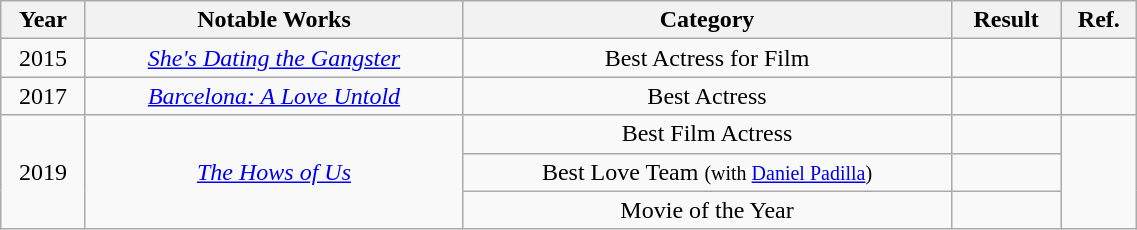<table class="wikitable sortable"  style="text-align:center; width:60%;">
<tr>
<th>Year</th>
<th>Notable Works</th>
<th>Category</th>
<th>Result</th>
<th>Ref.</th>
</tr>
<tr>
<td>2015</td>
<td><em><a href='#'>She's Dating the Gangster</a></em></td>
<td>Best Actress for Film</td>
<td></td>
<td></td>
</tr>
<tr>
<td>2017</td>
<td><em><a href='#'>Barcelona: A Love Untold</a></em></td>
<td>Best Actress</td>
<td></td>
<td></td>
</tr>
<tr>
<td rowspan=3>2019</td>
<td rowspan=3><em><a href='#'>The Hows of Us</a></em></td>
<td>Best Film Actress</td>
<td></td>
<td rowspan=3></td>
</tr>
<tr>
<td>Best Love Team <small> (with <a href='#'>Daniel Padilla</a>) </small></td>
<td></td>
</tr>
<tr>
<td>Movie of the Year</td>
<td></td>
</tr>
</table>
